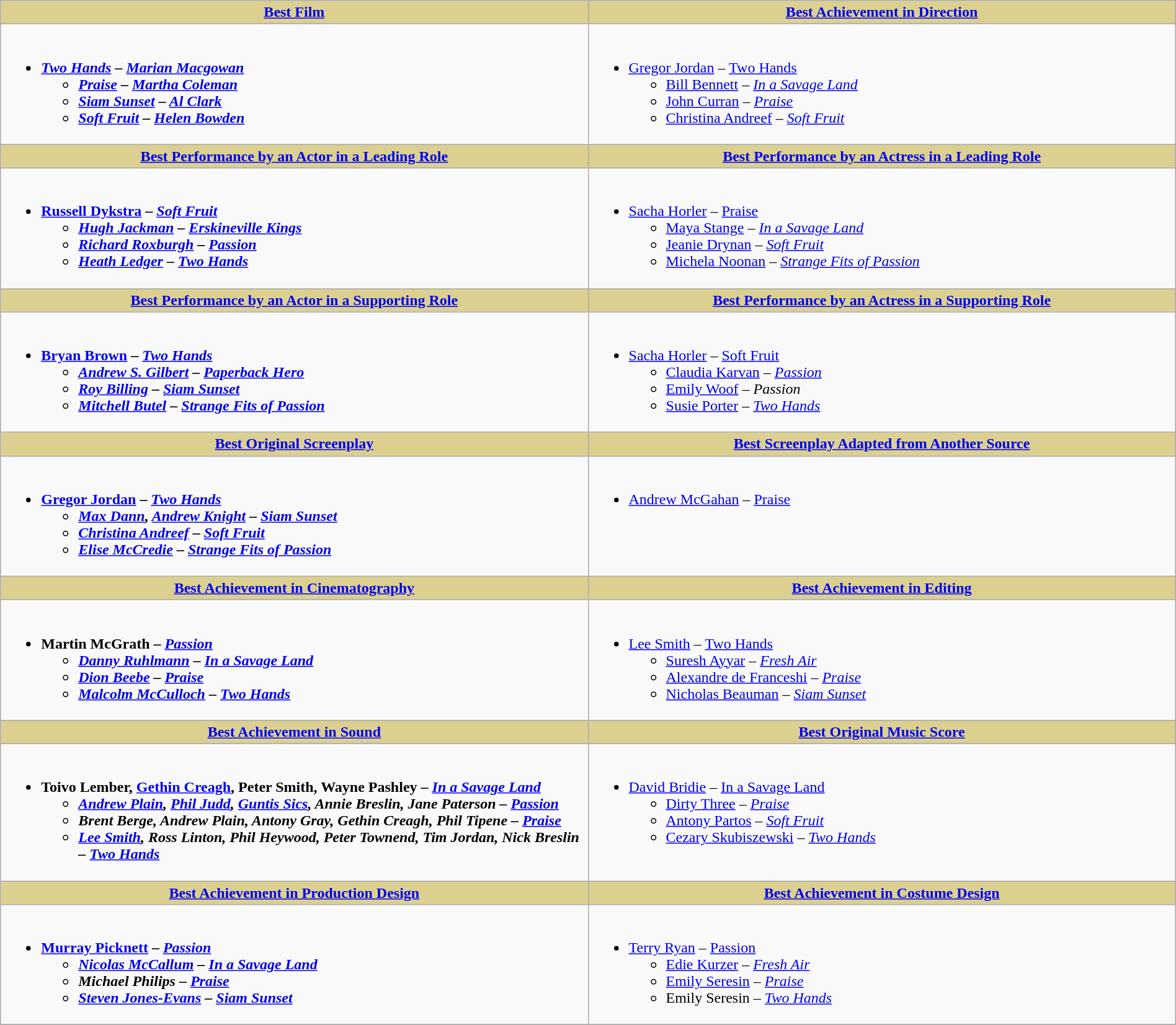<table class=wikitable style="width:100%">
<tr>
<th style="background:#DBD090;" ! width="50%"><a href='#'>Best Film</a></th>
<th style="background:#DBD090;" ! width="50%"><a href='#'>Best Achievement in Direction</a></th>
</tr>
<tr>
<td valign="top"><br><ul><li><strong><em><a href='#'>Two Hands</a><em> – <a href='#'>Marian Macgowan</a><strong><ul><li></em><a href='#'>Praise</a><em> – <a href='#'>Martha Coleman</a></li><li></em><a href='#'>Siam Sunset</a><em> – <a href='#'>Al Clark</a></li><li></em><a href='#'>Soft Fruit</a><em> – <a href='#'>Helen Bowden</a></li></ul></li></ul></td>
<td valign="top"><br><ul><li></strong><a href='#'>Gregor Jordan</a> – </em><a href='#'>Two Hands</a></em></strong><ul><li><a href='#'>Bill Bennett</a> – <em><a href='#'>In a Savage Land</a></em></li><li><a href='#'>John Curran</a> – <em><a href='#'>Praise</a></em></li><li><a href='#'>Christina Andreef</a> – <em><a href='#'>Soft Fruit</a></em></li></ul></li></ul></td>
</tr>
<tr>
<th style="background:#DBD090;" ! width="50%"><a href='#'>Best Performance by an Actor in a Leading Role</a></th>
<th style="background:#DBD090;" ! width="50%"><a href='#'>Best Performance by an Actress in a Leading Role</a></th>
</tr>
<tr>
<td valign="top"><br><ul><li><strong><a href='#'>Russell Dykstra</a> – <em><a href='#'>Soft Fruit</a><strong><em><ul><li><a href='#'>Hugh Jackman</a> – </em><a href='#'>Erskineville Kings</a><em></li><li><a href='#'>Richard Roxburgh</a> – </em><a href='#'>Passion</a><em></li><li><a href='#'>Heath Ledger</a> – </em><a href='#'>Two Hands</a><em></li></ul></li></ul></td>
<td valign="top"><br><ul><li></strong><a href='#'>Sacha Horler</a> – </em><a href='#'>Praise</a></em></strong><ul><li><a href='#'>Maya Stange</a> – <em><a href='#'>In a Savage Land</a></em></li><li><a href='#'>Jeanie Drynan</a> – <em><a href='#'>Soft Fruit</a></em></li><li><a href='#'>Michela Noonan</a> – <em><a href='#'>Strange Fits of Passion</a></em></li></ul></li></ul></td>
</tr>
<tr>
<th style="background:#DBD090;" ! width="50%"><a href='#'>Best Performance by an Actor in a Supporting Role</a></th>
<th style="background:#DBD090;" ! width="50%"><a href='#'>Best Performance by an Actress in a Supporting Role</a></th>
</tr>
<tr>
<td valign="top"><br><ul><li><strong><a href='#'>Bryan Brown</a> – <em><a href='#'>Two Hands</a><strong><em><ul><li><a href='#'>Andrew S. Gilbert</a> – </em><a href='#'>Paperback Hero</a><em></li><li><a href='#'>Roy Billing</a> – </em><a href='#'>Siam Sunset</a><em></li><li><a href='#'>Mitchell Butel</a> – </em><a href='#'>Strange Fits of Passion</a><em></li></ul></li></ul></td>
<td valign="top"><br><ul><li></strong><a href='#'>Sacha Horler</a> – </em><a href='#'>Soft Fruit</a></em></strong><ul><li><a href='#'>Claudia Karvan</a> – <em><a href='#'>Passion</a></em></li><li><a href='#'>Emily Woof</a> – <em>Passion</em></li><li><a href='#'>Susie Porter</a> – <em><a href='#'>Two Hands</a></em></li></ul></li></ul></td>
</tr>
<tr>
<th style="background:#DBD090;" ! width="50%"><a href='#'>Best Original Screenplay</a></th>
<th style="background:#DBD090;" ! width="50%"><a href='#'>Best Screenplay Adapted from Another Source</a></th>
</tr>
<tr>
<td valign="top"><br><ul><li><strong><a href='#'>Gregor Jordan</a> – <em><a href='#'>Two Hands</a><strong><em><ul><li><a href='#'>Max Dann</a>, <a href='#'>Andrew Knight</a> – </em><a href='#'>Siam Sunset</a><em></li><li><a href='#'>Christina Andreef</a> – </em><a href='#'>Soft Fruit</a><em></li><li><a href='#'>Elise McCredie</a> – </em><a href='#'>Strange Fits of Passion</a><em></li></ul></li></ul></td>
<td valign="top"><br><ul><li></strong><a href='#'>Andrew McGahan</a> – </em><a href='#'>Praise</a></em></strong></li></ul></td>
</tr>
<tr>
<th style="background:#DBD090;" ! width="50%"><a href='#'>Best Achievement in Cinematography</a></th>
<th style="background:#DBD090;" ! width="50%"><a href='#'>Best Achievement in Editing</a></th>
</tr>
<tr>
<td valign="top"><br><ul><li><strong>Martin McGrath – <em><a href='#'>Passion</a><strong><em><ul><li><a href='#'>Danny Ruhlmann</a> – </em><a href='#'>In a Savage Land</a><em></li><li><a href='#'>Dion Beebe</a> – </em><a href='#'>Praise</a><em></li><li><a href='#'>Malcolm McCulloch</a> – </em><a href='#'>Two Hands</a><em></li></ul></li></ul></td>
<td valign="top"><br><ul><li></strong><a href='#'>Lee Smith</a> – </em><a href='#'>Two Hands</a></em></strong><ul><li><a href='#'>Suresh Ayyar</a> – <em><a href='#'>Fresh Air</a></em></li><li><a href='#'>Alexandre de Franceshi</a> – <em><a href='#'>Praise</a></em></li><li><a href='#'>Nicholas Beauman</a> – <em><a href='#'>Siam Sunset</a></em></li></ul></li></ul></td>
</tr>
<tr>
<th style="background:#DBD090;" ! width="50%"><a href='#'>Best Achievement in Sound</a></th>
<th style="background:#DBD090;" ! width="50%"><a href='#'>Best Original Music Score</a></th>
</tr>
<tr>
<td valign="top"><br><ul><li><strong>Toivo Lember, <a href='#'>Gethin Creagh</a>, Peter Smith, Wayne Pashley – <em><a href='#'>In a Savage Land</a><strong><em><ul><li><a href='#'>Andrew Plain</a>, <a href='#'>Phil Judd</a>, <a href='#'>Guntis Sics</a>, Annie Breslin, Jane Paterson – </em><a href='#'>Passion</a><em></li><li>Brent Berge, Andrew Plain, Antony Gray, Gethin Creagh, Phil Tipene – </em><a href='#'>Praise</a><em></li><li><a href='#'>Lee Smith</a>, Ross Linton, Phil Heywood, Peter Townend, Tim Jordan, Nick Breslin – </em><a href='#'>Two Hands</a><em></li></ul></li></ul></td>
<td valign="top"><br><ul><li></strong><a href='#'>David Bridie</a> – </em><a href='#'>In a Savage Land</a></em></strong><ul><li><a href='#'>Dirty Three</a> – <em><a href='#'>Praise</a></em></li><li><a href='#'>Antony Partos</a> – <em><a href='#'>Soft Fruit</a></em></li><li><a href='#'>Cezary Skubiszewski</a> – <em><a href='#'>Two Hands</a></em></li></ul></li></ul></td>
</tr>
<tr>
<th style="background:#DBD090;" ! width="50%"><a href='#'>Best Achievement in Production Design</a></th>
<th style="background:#DBD090;" ! width="50%"><a href='#'>Best Achievement in Costume Design</a></th>
</tr>
<tr>
<td valign="top"><br><ul><li><strong><a href='#'>Murray Picknett</a> – <em><a href='#'>Passion</a><strong><em><ul><li><a href='#'>Nicolas McCallum</a> – </em><a href='#'>In a Savage Land</a><em></li><li>Michael Philips – </em><a href='#'>Praise</a><em></li><li><a href='#'>Steven Jones-Evans</a> – </em><a href='#'>Siam Sunset</a><em></li></ul></li></ul></td>
<td valign="top"><br><ul><li></strong><a href='#'>Terry Ryan</a> – </em><a href='#'>Passion</a></em></strong><ul><li><a href='#'>Edie Kurzer</a> – <em><a href='#'>Fresh Air</a></em></li><li><a href='#'>Emily Seresin</a> – <em><a href='#'>Praise</a></em></li><li>Emily Seresin – <em><a href='#'>Two Hands</a></em></li></ul></li></ul></td>
</tr>
<tr>
</tr>
</table>
